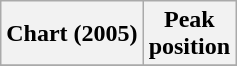<table class="wikitable plainrowheaders" style="text-align:center">
<tr>
<th scope="col">Chart (2005)</th>
<th scope="col">Peak<br>position</th>
</tr>
<tr>
</tr>
</table>
